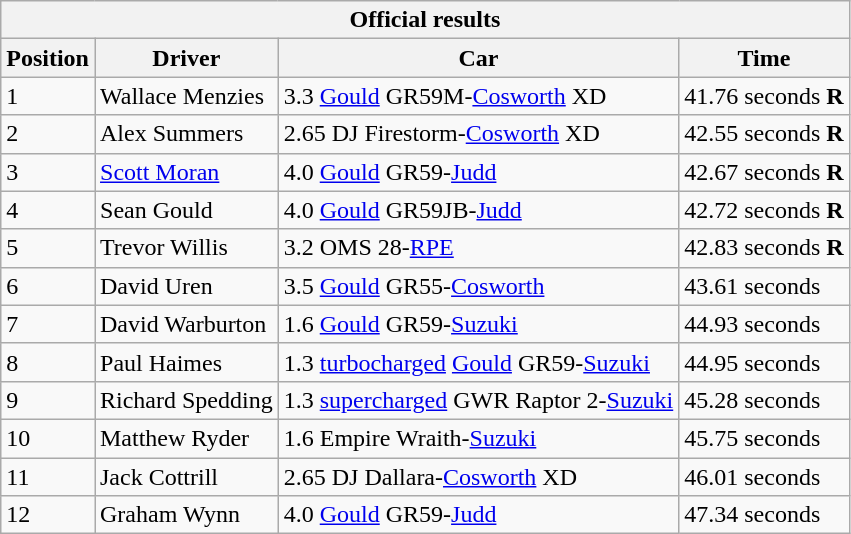<table class="wikitable" style="font-size: 100%">
<tr>
<th colspan=4>Official results</th>
</tr>
<tr>
<th>Position</th>
<th>Driver</th>
<th>Car</th>
<th>Time</th>
</tr>
<tr>
<td>1</td>
<td>Wallace Menzies</td>
<td>3.3 <a href='#'>Gould</a> GR59M-<a href='#'>Cosworth</a> XD</td>
<td>41.76 seconds <strong>R</strong></td>
</tr>
<tr>
<td>2</td>
<td>Alex Summers</td>
<td>2.65 DJ Firestorm-<a href='#'>Cosworth</a> XD</td>
<td>42.55 seconds <strong>R</strong></td>
</tr>
<tr>
<td>3</td>
<td><a href='#'>Scott Moran</a></td>
<td>4.0 <a href='#'>Gould</a> GR59-<a href='#'>Judd</a></td>
<td>42.67  seconds <strong>R</strong></td>
</tr>
<tr>
<td>4</td>
<td>Sean Gould</td>
<td>4.0 <a href='#'>Gould</a> GR59JB-<a href='#'>Judd</a></td>
<td>42.72 seconds <strong>R</strong></td>
</tr>
<tr>
<td>5</td>
<td>Trevor Willis</td>
<td>3.2 OMS 28-<a href='#'>RPE</a></td>
<td>42.83 seconds <strong>R</strong></td>
</tr>
<tr>
<td>6</td>
<td>David Uren</td>
<td>3.5 <a href='#'>Gould</a> GR55-<a href='#'>Cosworth</a></td>
<td>43.61 seconds</td>
</tr>
<tr>
<td>7</td>
<td>David Warburton</td>
<td>1.6 <a href='#'>Gould</a> GR59-<a href='#'>Suzuki</a></td>
<td>44.93 seconds</td>
</tr>
<tr>
<td>8</td>
<td>Paul Haimes</td>
<td>1.3 <a href='#'>turbocharged</a> <a href='#'>Gould</a> GR59-<a href='#'>Suzuki</a></td>
<td>44.95 seconds</td>
</tr>
<tr>
<td>9</td>
<td>Richard Spedding</td>
<td>1.3 <a href='#'>supercharged</a> GWR Raptor 2-<a href='#'>Suzuki</a></td>
<td>45.28 seconds</td>
</tr>
<tr>
<td>10</td>
<td>Matthew Ryder</td>
<td>1.6 Empire Wraith-<a href='#'>Suzuki</a></td>
<td>45.75 seconds</td>
</tr>
<tr>
<td>11</td>
<td>Jack Cottrill</td>
<td>2.65 DJ Dallara-<a href='#'>Cosworth</a> XD</td>
<td>46.01 seconds</td>
</tr>
<tr>
<td>12</td>
<td>Graham Wynn</td>
<td>4.0 <a href='#'>Gould</a> GR59-<a href='#'>Judd</a></td>
<td>47.34 seconds</td>
</tr>
</table>
